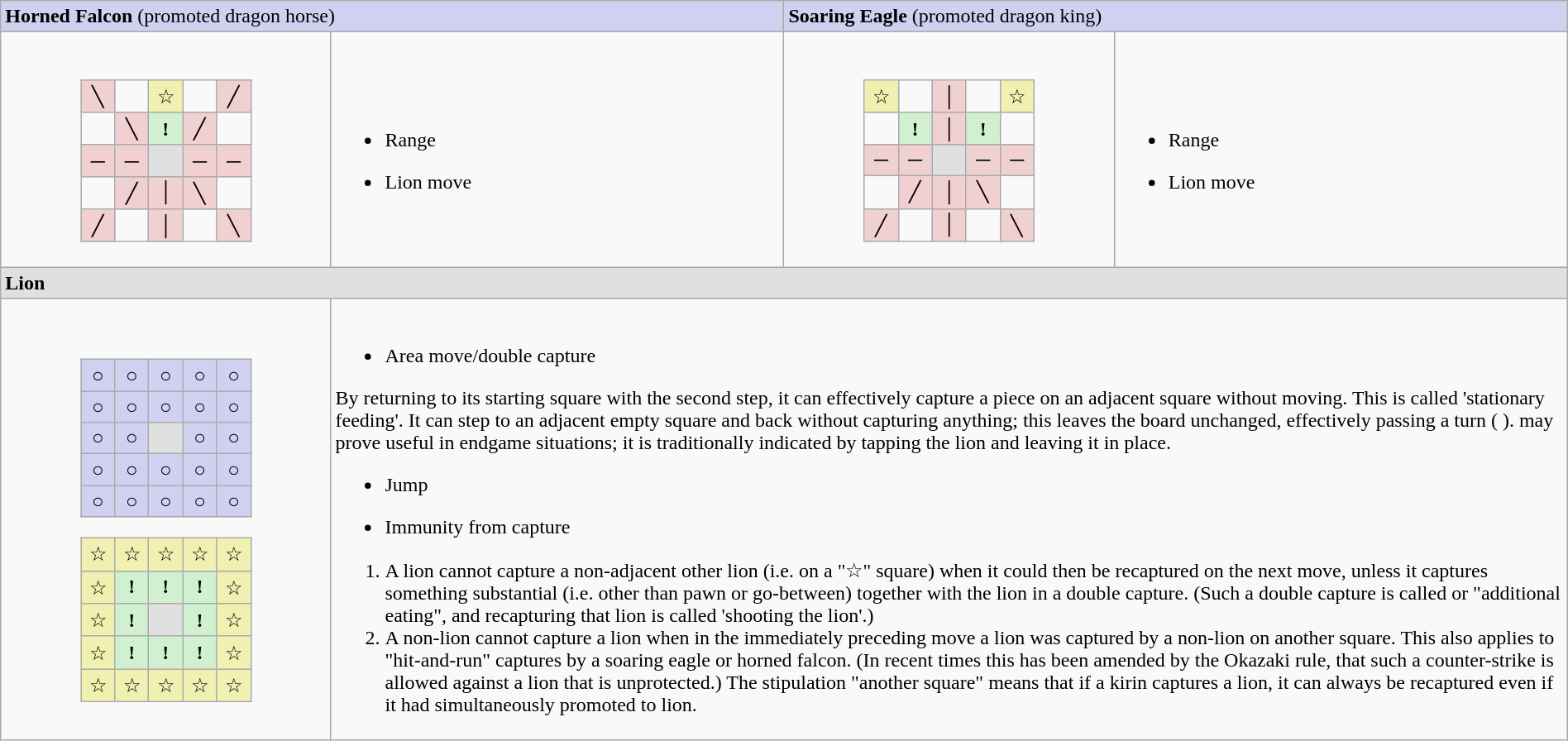<table border="1" class="wikitable" style="margin:1em auto;" width="100%">
<tr>
<td colspan="2" style="background:#d0d0f0;" width="50%"><strong>Horned Falcon</strong>   (promoted dragon horse)</td>
<td colspan="2" style="background:#d0d0f0;" width="50%"><strong>Soaring Eagle</strong>   (promoted dragon king)</td>
</tr>
<tr>
<td><br><table border="1" class="wikitable" style="margin:1em auto;">
<tr align=center>
<td width="20" style="background:#F0D0D0;">╲</td>
<td width="20"></td>
<td width="20" style="background:#F0F0B0;">☆</td>
<td width="20"></td>
<td width="20" style="background:#F0D0D0;">╱</td>
</tr>
<tr align=center>
<td></td>
<td style="background:#F0D0D0;">╲</td>
<td style="background:#D0F0D0;"><strong>!</strong></td>
<td style="background:#F0D0D0;">╱</td>
<td></td>
</tr>
<tr align=center>
<td style="background:#F0D0D0;">─</td>
<td style="background:#F0D0D0;">─</td>
<td style="background:#E0E0E0; color:red;"></td>
<td style="background:#F0D0D0;">─</td>
<td style="background:#F0D0D0;">─</td>
</tr>
<tr align=center>
<td></td>
<td style="background:#F0D0D0;">╱</td>
<td style="background:#F0D0D0;">│</td>
<td style="background:#F0D0D0;">╲</td>
<td></td>
</tr>
<tr align=center>
<td style="background:#F0D0D0;">╱</td>
<td></td>
<td style="background:#F0D0D0;">│</td>
<td></td>
<td style="background:#F0D0D0;">╲</td>
</tr>
</table>
</td>
<td style="min-width:12em"><br><ul><li>Range</li></ul><ul><li>Lion move</li></ul></td>
<td><br><table border="1" class="wikitable" style="margin:1em auto;">
<tr align=center>
<td width="20" style="background:#F0F0B0;">☆</td>
<td width="20"></td>
<td width="20" style="background:#F0D0D0;">│</td>
<td width="20"></td>
<td width="20" style="background:#F0F0B0;">☆</td>
</tr>
<tr align=center>
<td></td>
<td style="background:#D0F0D0;"><strong>!</strong></td>
<td style="background:#F0D0D0;">│</td>
<td style="background:#D0F0D0;"><strong>!</strong></td>
<td></td>
</tr>
<tr align=center>
<td style="background:#F0D0D0;">─</td>
<td style="background:#F0D0D0;">─</td>
<td style="background:#E0E0E0; color:red;"></td>
<td style="background:#F0D0D0;">─</td>
<td style="background:#F0D0D0;">─</td>
</tr>
<tr align=center>
<td></td>
<td style="background:#F0D0D0;">╱</td>
<td style="background:#F0D0D0;">│</td>
<td style="background:#F0D0D0;">╲</td>
<td></td>
</tr>
<tr align=center>
<td style="background:#F0D0D0;">╱</td>
<td></td>
<td style="background:#F0D0D0;">│</td>
<td></td>
<td style="background:#F0D0D0;">╲</td>
</tr>
</table>
</td>
<td style="min-width:12em"><br><ul><li>Range</li></ul><ul><li>Lion move</li></ul></td>
</tr>
<tr>
<td colspan="4" style="background:#e0e0e0;"><strong>Lion</strong>  </td>
</tr>
<tr>
<td><br><div><table border="1" class="wikitable" style="margin:1em auto;">
<tr align=center>
<td width="20" style="background:#D0D0F0;">○</td>
<td width="20" style="background:#D0D0F0;">○</td>
<td width="20" style="background:#D0D0F0;">○</td>
<td width="20" style="background:#D0D0F0;">○</td>
<td width="20" style="background:#D0D0F0;">○</td>
</tr>
<tr align=center>
<td style="background:#D0D0F0;">○</td>
<td style="background:#D0D0F0;">○</td>
<td style="background:#D0D0F0;">○</td>
<td style="background:#D0D0F0;">○</td>
<td style="background:#D0D0F0;">○</td>
</tr>
<tr align=center>
<td style="background:#D0D0F0;">○</td>
<td style="background:#D0D0F0;">○</td>
<td style="background:#E0E0E0;"></td>
<td style="background:#D0D0F0;">○</td>
<td style="background:#D0D0F0;">○</td>
</tr>
<tr align=center>
<td style="background:#D0D0F0;">○</td>
<td style="background:#D0D0F0;">○</td>
<td style="background:#D0D0F0;">○</td>
<td style="background:#D0D0F0;">○</td>
<td style="background:#D0D0F0;">○</td>
</tr>
<tr align=center>
<td style="background:#D0D0F0;">○</td>
<td style="background:#D0D0F0;">○</td>
<td style="background:#D0D0F0;">○</td>
<td style="background:#D0D0F0;">○</td>
<td style="background:#D0D0F0;">○</td>
</tr>
</table>
<table border="1" class="wikitable" style="margin:1em auto;">
<tr align=center>
<td width="20" style="background:#F0F0B0;">☆</td>
<td width="20" style="background:#F0F0B0;">☆</td>
<td width="20" style="background:#F0F0B0;">☆</td>
<td width="20" style="background:#F0F0B0;">☆</td>
<td width="20" style="background:#F0F0B0;">☆</td>
</tr>
<tr align=center>
<td style="background:#F0F0B0;">☆</td>
<td style="background:#D0F0D0;"><strong>!</strong></td>
<td style="background:#D0F0D0;"><strong>!</strong></td>
<td style="background:#D0F0D0;"><strong>!</strong></td>
<td style="background:#F0F0B0;">☆</td>
</tr>
<tr align=center>
<td style="background:#F0F0B0;">☆</td>
<td style="background:#D0F0D0;"><strong>!</strong></td>
<td style="background:#E0E0E0;"></td>
<td style="background:#D0F0D0;"><strong>!</strong></td>
<td style="background:#F0F0B0;">☆</td>
</tr>
<tr align=center>
<td style="background:#F0F0B0;">☆</td>
<td style="background:#D0F0D0;"><strong>!</strong></td>
<td style="background:#D0F0D0;"><strong>!</strong></td>
<td style="background:#D0F0D0;"><strong>!</strong></td>
<td style="background:#F0F0B0;">☆</td>
</tr>
<tr align=center>
<td style="background:#F0F0B0;">☆</td>
<td style="background:#F0F0B0;">☆</td>
<td style="background:#F0F0B0;">☆</td>
<td style="background:#F0F0B0;">☆</td>
<td style="background:#F0F0B0;">☆</td>
</tr>
</table>
</div></td>
<td colspan="3"><br><ul><li>Area move/double capture</li></ul>By returning to its starting square with the second step, it can effectively capture a piece on an adjacent square without moving. This is called   'stationary feeding'.  It can step to an adjacent empty square and back without capturing anything; this leaves the board unchanged, effectively passing a turn ( ).  may prove useful in endgame situations; it is traditionally indicated by tapping the lion and leaving it in place.<ul><li>Jump</li></ul><ul><li>Immunity from capture</li></ul><ol><li>A lion cannot capture a non-adjacent other lion (i.e. on a "☆" square) when it could then be recaptured on the next move, unless it captures something substantial (i.e. other than pawn or go-between) together with the lion in a double capture. (Such a double capture is called   or   "additional eating", and recapturing that lion is called   'shooting the lion'.)</li><li>A non-lion cannot capture a lion when in the immediately preceding move a lion was captured by a non-lion on another square. This also applies to "hit-and-run" captures by a soaring eagle or horned falcon. (In recent times this has been amended by the Okazaki rule, that such a counter-strike is allowed against a lion that is unprotected.) The stipulation "another square" means that if a kirin captures a lion, it can always be recaptured even if it had simultaneously promoted to lion.</li></ol></td>
</tr>
</table>
